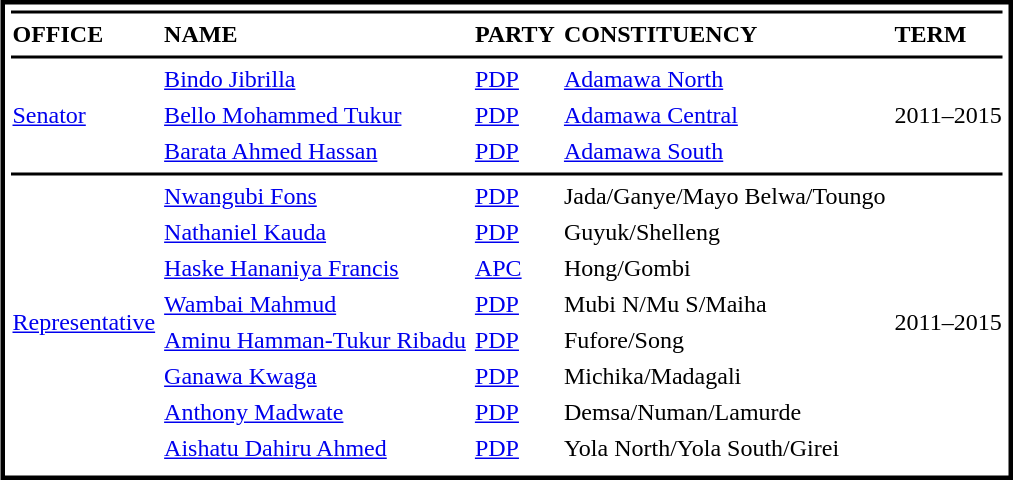<table cellpadding="1" cellspacing="4" style="margin:3px; border:3px solid #000000;">
<tr>
<td colspan="5" bgcolor="#000000"></td>
</tr>
<tr>
<td><strong>OFFICE</strong></td>
<td><strong>NAME</strong></td>
<td><strong>PARTY</strong></td>
<td><strong>CONSTITUENCY</strong></td>
<td><strong>TERM</strong></td>
</tr>
<tr>
<td colspan="5" bgcolor="#000000"></td>
</tr>
<tr>
<td rowspan="3"><a href='#'>Senator</a></td>
<td><a href='#'>Bindo Jibrilla</a></td>
<td><a href='#'>PDP</a></td>
<td><a href='#'>Adamawa North</a></td>
<td rowspan="3">2011–2015</td>
</tr>
<tr>
<td><a href='#'>Bello Mohammed Tukur</a></td>
<td><a href='#'>PDP</a></td>
<td><a href='#'>Adamawa Central</a></td>
</tr>
<tr>
<td><a href='#'>Barata Ahmed Hassan</a></td>
<td><a href='#'>PDP</a></td>
<td><a href='#'>Adamawa South</a></td>
</tr>
<tr>
<td colspan="5" bgcolor="#000000"></td>
</tr>
<tr>
<td rowspan="8"><a href='#'>Representative</a></td>
<td><a href='#'>Nwangubi Fons</a></td>
<td><a href='#'>PDP</a></td>
<td>Jada/Ganye/Mayo Belwa/Toungo</td>
<td rowspan="8">2011–2015</td>
</tr>
<tr>
<td><a href='#'>Nathaniel Kauda</a></td>
<td><a href='#'>PDP</a></td>
<td>Guyuk/Shelleng</td>
</tr>
<tr>
<td><a href='#'>Haske Hananiya Francis</a></td>
<td><a href='#'>APC</a></td>
<td>Hong/Gombi</td>
</tr>
<tr>
<td><a href='#'>Wambai Mahmud</a></td>
<td><a href='#'>PDP</a></td>
<td>Mubi N/Mu S/Maiha</td>
</tr>
<tr>
<td><a href='#'>Aminu Hamman-Tukur Ribadu</a></td>
<td><a href='#'>PDP</a></td>
<td>Fufore/Song</td>
</tr>
<tr>
<td><a href='#'>Ganawa Kwaga</a></td>
<td><a href='#'>PDP</a></td>
<td>Michika/Madagali</td>
</tr>
<tr>
<td><a href='#'>Anthony Madwate</a></td>
<td><a href='#'>PDP</a></td>
<td>Demsa/Numan/Lamurde</td>
</tr>
<tr>
<td><a href='#'>Aishatu Dahiru Ahmed</a></td>
<td><a href='#'>PDP</a></td>
<td>Yola North/Yola South/Girei</td>
</tr>
<tr>
</tr>
</table>
